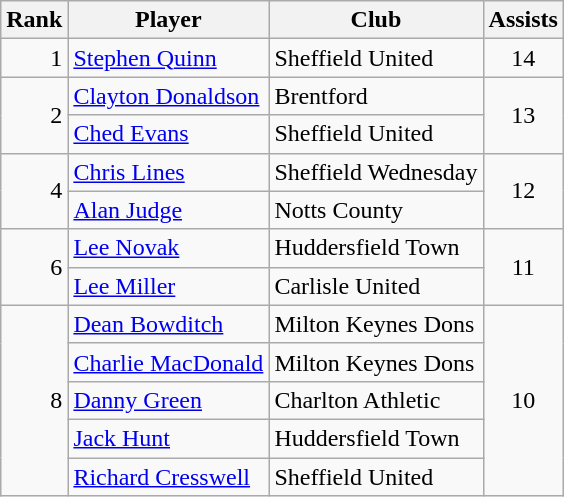<table class="wikitable" style="text-align:right">
<tr>
<th>Rank</th>
<th>Player</th>
<th>Club</th>
<th>Assists</th>
</tr>
<tr>
<td>1</td>
<td align="left"> <a href='#'>Stephen Quinn</a></td>
<td align="left">Sheffield United</td>
<td style="text-align:center;">14</td>
</tr>
<tr>
<td rowspan="2">2</td>
<td align="left"> <a href='#'>Clayton Donaldson</a></td>
<td align="left">Brentford</td>
<td rowspan="2" style="text-align:center;">13</td>
</tr>
<tr>
<td align="left"> <a href='#'>Ched Evans</a></td>
<td align="left">Sheffield United</td>
</tr>
<tr>
<td rowspan="2">4</td>
<td align="left"> <a href='#'>Chris Lines</a></td>
<td align="left">Sheffield Wednesday</td>
<td rowspan="2" style="text-align:center;">12</td>
</tr>
<tr>
<td align="left"> <a href='#'>Alan Judge</a></td>
<td align="left">Notts County</td>
</tr>
<tr>
<td rowspan="2">6</td>
<td align="left"> <a href='#'>Lee Novak</a></td>
<td align="left">Huddersfield Town</td>
<td rowspan="2" style="text-align:center;">11</td>
</tr>
<tr>
<td align="left"> <a href='#'>Lee Miller</a></td>
<td align="left">Carlisle United</td>
</tr>
<tr>
<td rowspan="5">8</td>
<td align="left"> <a href='#'>Dean Bowditch</a></td>
<td align="left">Milton Keynes Dons</td>
<td rowspan="5" style="text-align:center;">10</td>
</tr>
<tr>
<td align="left"> <a href='#'>Charlie MacDonald</a></td>
<td align="left">Milton Keynes Dons</td>
</tr>
<tr>
<td align="left"> <a href='#'>Danny Green</a></td>
<td align="left">Charlton Athletic</td>
</tr>
<tr>
<td align="left"> <a href='#'>Jack Hunt</a></td>
<td align="left">Huddersfield Town</td>
</tr>
<tr>
<td align="left"> <a href='#'>Richard Cresswell</a></td>
<td align="left">Sheffield United</td>
</tr>
</table>
